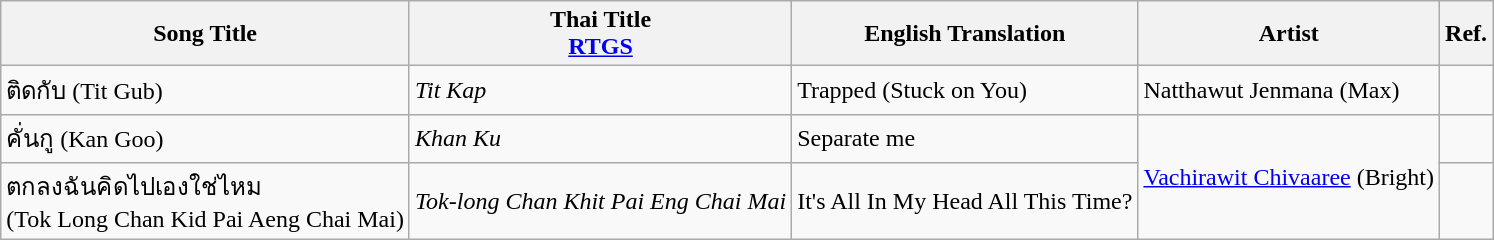<table class="wikitable">
<tr>
<th>Song Title</th>
<th>Thai Title<br><a href='#'>RTGS</a></th>
<th>English Translation</th>
<th>Artist</th>
<th>Ref.</th>
</tr>
<tr>
<td>ติดกับ (Tit Gub)</td>
<td><em>Tit Kap</em></td>
<td>Trapped (Stuck on You)</td>
<td>Natthawut Jenmana (Max)</td>
<td style="text-align: center;"></td>
</tr>
<tr>
<td>คั่นกู (Kan Goo)</td>
<td><em>Khan Ku</em></td>
<td>Separate me</td>
<td rowspan="2"><a href='#'>Vachirawit Chivaaree</a> (Bright)</td>
<td style="text-align: center;"></td>
</tr>
<tr>
<td>ตกลงฉันคิดไปเองใช่ไหม<br>(Tok Long Chan Kid Pai Aeng Chai Mai)</td>
<td><em>Tok-long Chan Khit Pai Eng Chai Mai</em></td>
<td>It's All In My Head All This Time?</td>
<td style="text-align: center;"></td>
</tr>
</table>
